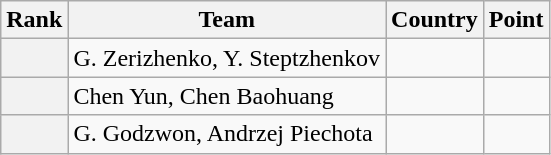<table class="wikitable sortable">
<tr>
<th>Rank</th>
<th>Team</th>
<th>Country</th>
<th>Point</th>
</tr>
<tr>
<th></th>
<td>G. Zerizhenko, Y. Steptzhenkov</td>
<td></td>
<td></td>
</tr>
<tr>
<th></th>
<td>Chen Yun, Chen Baohuang</td>
<td></td>
<td></td>
</tr>
<tr>
<th></th>
<td>G. Godzwon, Andrzej Piechota</td>
<td></td>
<td></td>
</tr>
</table>
